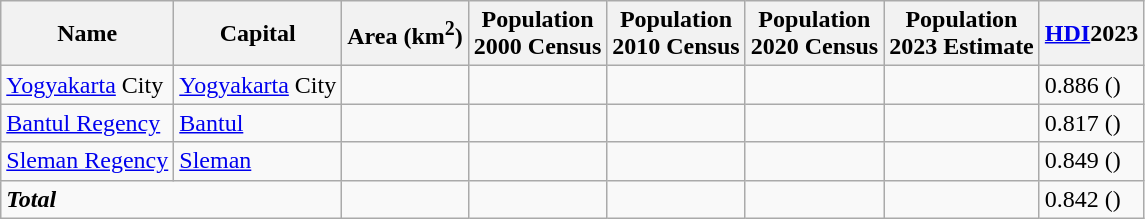<table class="wikitable sortable" style="margin-bottom: 0;">
<tr>
<th>Name</th>
<th>Capital</th>
<th>Area (km<sup>2</sup>)</th>
<th>Population<br>2000 Census</th>
<th>Population<br>2010 Census</th>
<th>Population<br>2020 Census</th>
<th>Population<br>2023 Estimate </th>
<th><a href='#'>HDI</a>2023</th>
</tr>
<tr>
<td><a href='#'>Yogyakarta</a> City</td>
<td><a href='#'>Yogyakarta</a> City</td>
<td align="right"></td>
<td align="right"></td>
<td align="right"></td>
<td align="right"></td>
<td align="right"></td>
<td>0.886 ()</td>
</tr>
<tr>
<td><a href='#'>Bantul Regency</a></td>
<td><a href='#'>Bantul</a></td>
<td align="right"></td>
<td align="right"></td>
<td align="right"></td>
<td align="right"></td>
<td align="right"></td>
<td>0.817 ()</td>
</tr>
<tr>
<td><a href='#'>Sleman Regency</a></td>
<td><a href='#'>Sleman</a></td>
<td align="right"></td>
<td align="right"></td>
<td align="right"></td>
<td align="right"></td>
<td align="right"></td>
<td>0.849 ()</td>
</tr>
<tr>
<td scope="col" colspan="2"><strong><em>Total</em></strong></td>
<td align="right"></td>
<td align="right"></td>
<td align="right"></td>
<td align="right"></td>
<td align="right"></td>
<td>0.842 ()</td>
</tr>
</table>
